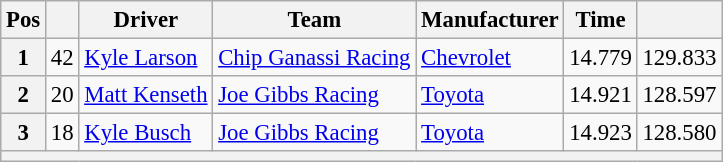<table class="wikitable" style="font-size:95%">
<tr>
<th>Pos</th>
<th></th>
<th>Driver</th>
<th>Team</th>
<th>Manufacturer</th>
<th>Time</th>
<th></th>
</tr>
<tr>
<th>1</th>
<td>42</td>
<td><a href='#'>Kyle Larson</a></td>
<td><a href='#'>Chip Ganassi Racing</a></td>
<td><a href='#'>Chevrolet</a></td>
<td>14.779</td>
<td>129.833</td>
</tr>
<tr>
<th>2</th>
<td>20</td>
<td><a href='#'>Matt Kenseth</a></td>
<td><a href='#'>Joe Gibbs Racing</a></td>
<td><a href='#'>Toyota</a></td>
<td>14.921</td>
<td>128.597</td>
</tr>
<tr>
<th>3</th>
<td>18</td>
<td><a href='#'>Kyle Busch</a></td>
<td><a href='#'>Joe Gibbs Racing</a></td>
<td><a href='#'>Toyota</a></td>
<td>14.923</td>
<td>128.580</td>
</tr>
<tr>
<th colspan="7"></th>
</tr>
</table>
